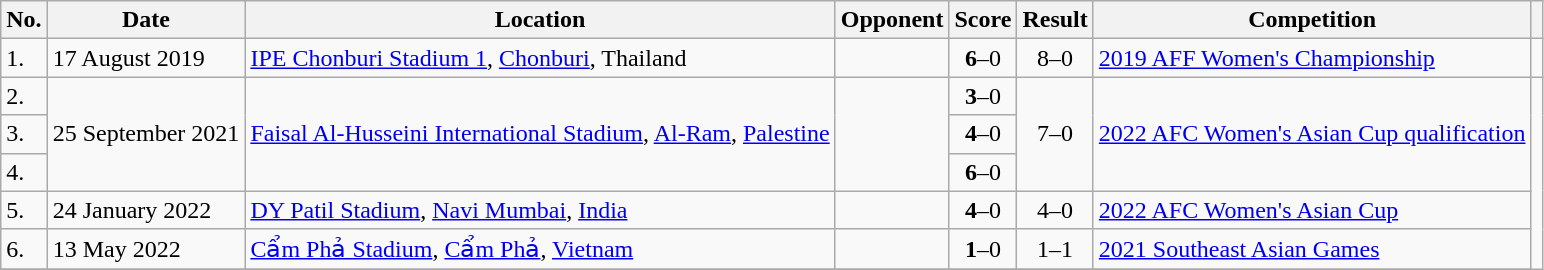<table class="wikitable plainrowheaders">
<tr>
<th>No.</th>
<th>Date</th>
<th>Location</th>
<th>Opponent</th>
<th>Score</th>
<th>Result</th>
<th>Competition</th>
<th></th>
</tr>
<tr>
<td>1.</td>
<td>17 August 2019</td>
<td><a href='#'>IPE Chonburi Stadium 1</a>, <a href='#'>Chonburi</a>, Thailand</td>
<td></td>
<td align="center"><strong>6</strong>–0</td>
<td align="center">8–0</td>
<td><a href='#'>2019 AFF Women's Championship</a></td>
<td></td>
</tr>
<tr>
<td>2.</td>
<td rowspan="3">25 September 2021</td>
<td rowspan="3"><a href='#'>Faisal Al-Husseini International Stadium</a>, <a href='#'>Al-Ram</a>, <a href='#'>Palestine</a></td>
<td rowspan="3"></td>
<td align=center><strong>3</strong>–0</td>
<td rowspan="3" align=center>7–0</td>
<td rowspan="3"><a href='#'>2022 AFC Women's Asian Cup qualification</a></td>
</tr>
<tr>
<td>3.</td>
<td align=center><strong>4</strong>–0</td>
</tr>
<tr>
<td>4.</td>
<td align=center><strong>6</strong>–0</td>
</tr>
<tr>
<td>5.</td>
<td>24 January 2022</td>
<td><a href='#'>DY Patil Stadium</a>, <a href='#'>Navi Mumbai</a>, <a href='#'>India</a></td>
<td></td>
<td align=center><strong>4</strong>–0</td>
<td align=center>4–0</td>
<td><a href='#'>2022 AFC Women's Asian Cup</a></td>
</tr>
<tr>
<td>6.</td>
<td>13 May 2022</td>
<td><a href='#'>Cẩm Phả Stadium</a>, <a href='#'>Cẩm Phả</a>, <a href='#'>Vietnam</a></td>
<td></td>
<td align=center><strong>1</strong>–0</td>
<td align=center>1–1</td>
<td><a href='#'>2021 Southeast Asian Games</a></td>
</tr>
<tr>
</tr>
</table>
